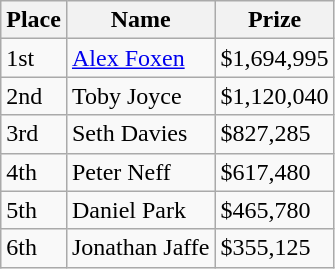<table class="wikitable">
<tr>
<th>Place</th>
<th>Name</th>
<th>Prize</th>
</tr>
<tr>
<td>1st</td>
<td> <a href='#'>Alex Foxen</a></td>
<td>$1,694,995</td>
</tr>
<tr>
<td>2nd</td>
<td> Toby Joyce</td>
<td>$1,120,040</td>
</tr>
<tr>
<td>3rd</td>
<td> Seth Davies</td>
<td>$827,285</td>
</tr>
<tr>
<td>4th</td>
<td> Peter Neff</td>
<td>$617,480</td>
</tr>
<tr>
<td>5th</td>
<td> Daniel Park</td>
<td>$465,780</td>
</tr>
<tr>
<td>6th</td>
<td> Jonathan Jaffe</td>
<td>$355,125</td>
</tr>
</table>
